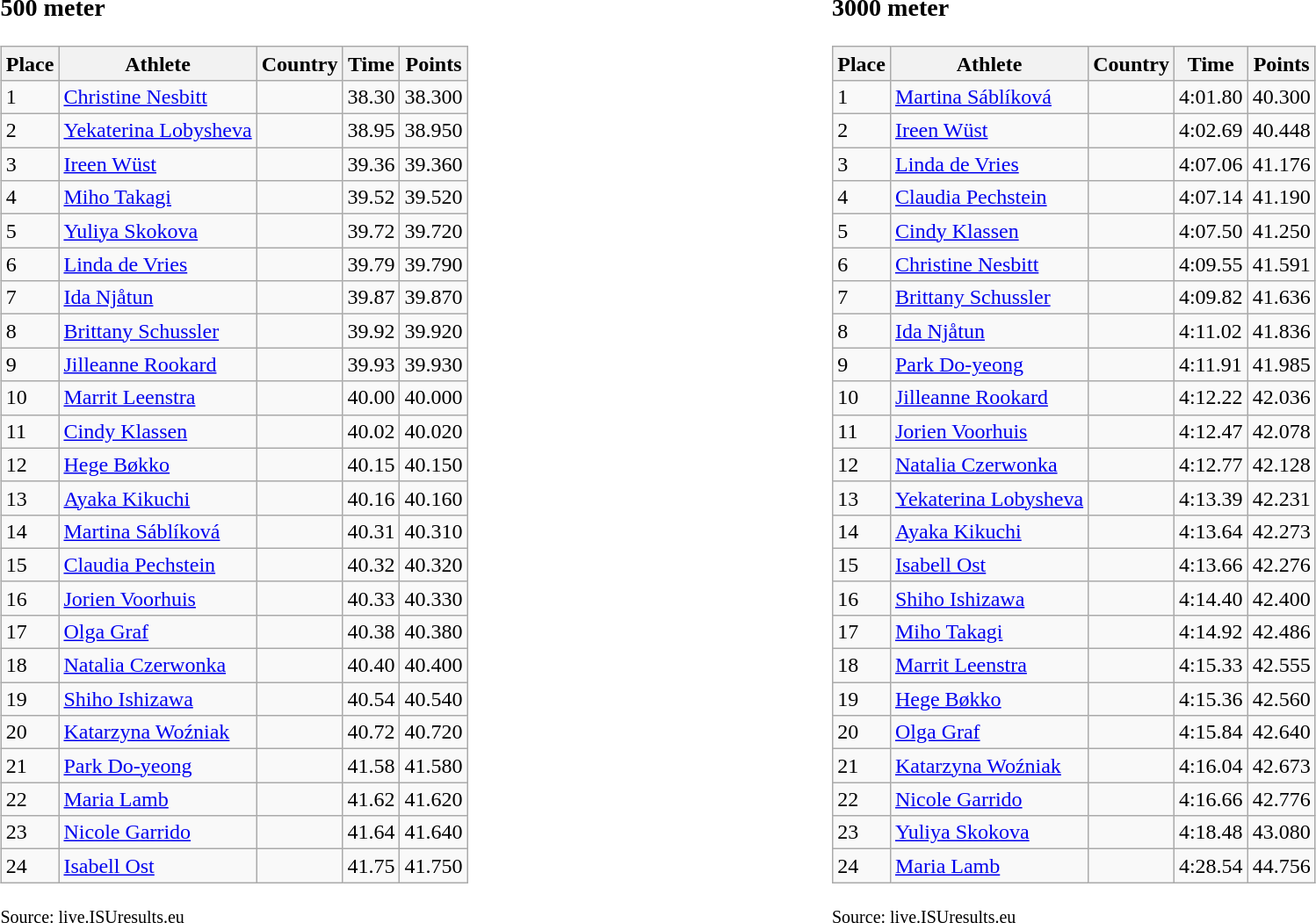<table width=100%>
<tr>
<td width=50% align=left valign=top><br><h3>500 meter</h3><table class="wikitable" border="1">
<tr>
<th>Place</th>
<th>Athlete</th>
<th>Country</th>
<th>Time</th>
<th>Points</th>
</tr>
<tr>
<td>1</td>
<td><a href='#'>Christine Nesbitt</a></td>
<td></td>
<td>38.30</td>
<td>38.300</td>
</tr>
<tr>
<td>2</td>
<td><a href='#'>Yekaterina Lobysheva</a></td>
<td></td>
<td>38.95</td>
<td>38.950</td>
</tr>
<tr>
<td>3</td>
<td><a href='#'>Ireen Wüst</a></td>
<td></td>
<td>39.36</td>
<td>39.360</td>
</tr>
<tr>
<td>4</td>
<td><a href='#'>Miho Takagi</a></td>
<td></td>
<td>39.52</td>
<td>39.520</td>
</tr>
<tr>
<td>5</td>
<td><a href='#'>Yuliya Skokova</a></td>
<td></td>
<td>39.72</td>
<td>39.720</td>
</tr>
<tr>
<td>6</td>
<td><a href='#'>Linda de Vries</a></td>
<td></td>
<td>39.79</td>
<td>39.790</td>
</tr>
<tr>
<td>7</td>
<td><a href='#'>Ida Njåtun</a></td>
<td></td>
<td>39.87</td>
<td>39.870</td>
</tr>
<tr>
<td>8</td>
<td><a href='#'>Brittany Schussler</a></td>
<td></td>
<td>39.92</td>
<td>39.920</td>
</tr>
<tr>
<td>9</td>
<td><a href='#'>Jilleanne Rookard</a></td>
<td></td>
<td>39.93</td>
<td>39.930</td>
</tr>
<tr>
<td>10</td>
<td><a href='#'>Marrit Leenstra</a></td>
<td></td>
<td>40.00</td>
<td>40.000</td>
</tr>
<tr>
<td>11</td>
<td><a href='#'>Cindy Klassen</a></td>
<td></td>
<td>40.02</td>
<td>40.020</td>
</tr>
<tr>
<td>12</td>
<td><a href='#'>Hege Bøkko</a></td>
<td></td>
<td>40.15</td>
<td>40.150</td>
</tr>
<tr>
<td>13</td>
<td><a href='#'>Ayaka Kikuchi</a></td>
<td></td>
<td>40.16</td>
<td>40.160</td>
</tr>
<tr>
<td>14</td>
<td><a href='#'>Martina Sáblíková</a></td>
<td></td>
<td>40.31</td>
<td>40.310</td>
</tr>
<tr>
<td>15</td>
<td><a href='#'>Claudia Pechstein</a></td>
<td></td>
<td>40.32</td>
<td>40.320</td>
</tr>
<tr>
<td>16</td>
<td><a href='#'>Jorien Voorhuis</a></td>
<td></td>
<td>40.33</td>
<td>40.330</td>
</tr>
<tr>
<td>17</td>
<td><a href='#'>Olga Graf</a></td>
<td></td>
<td>40.38</td>
<td>40.380</td>
</tr>
<tr>
<td>18</td>
<td><a href='#'>Natalia Czerwonka</a></td>
<td></td>
<td>40.40</td>
<td>40.400</td>
</tr>
<tr>
<td>19</td>
<td><a href='#'>Shiho Ishizawa</a></td>
<td></td>
<td>40.54</td>
<td>40.540</td>
</tr>
<tr>
<td>20</td>
<td><a href='#'>Katarzyna Woźniak</a></td>
<td></td>
<td>40.72</td>
<td>40.720</td>
</tr>
<tr>
<td>21</td>
<td><a href='#'>Park Do-yeong</a></td>
<td></td>
<td>41.58</td>
<td>41.580</td>
</tr>
<tr>
<td>22</td>
<td><a href='#'>Maria Lamb</a></td>
<td></td>
<td>41.62</td>
<td>41.620</td>
</tr>
<tr>
<td>23</td>
<td><a href='#'>Nicole Garrido</a></td>
<td></td>
<td>41.64</td>
<td>41.640</td>
</tr>
<tr>
<td>24</td>
<td><a href='#'>Isabell Ost</a></td>
<td></td>
<td>41.75</td>
<td>41.750</td>
</tr>
</table>
<small>Source: live.ISUresults.eu</small></td>
<td width=50% align=left valign=top><br><h3>3000 meter</h3><table class="wikitable" border="1">
<tr>
<th>Place</th>
<th>Athlete</th>
<th>Country</th>
<th>Time</th>
<th>Points</th>
</tr>
<tr>
<td>1</td>
<td><a href='#'>Martina Sáblíková</a></td>
<td></td>
<td>4:01.80</td>
<td>40.300</td>
</tr>
<tr>
<td>2</td>
<td><a href='#'>Ireen Wüst</a></td>
<td></td>
<td>4:02.69</td>
<td>40.448</td>
</tr>
<tr>
<td>3</td>
<td><a href='#'>Linda de Vries</a></td>
<td></td>
<td>4:07.06</td>
<td>41.176</td>
</tr>
<tr>
<td>4</td>
<td><a href='#'>Claudia Pechstein</a></td>
<td></td>
<td>4:07.14</td>
<td>41.190</td>
</tr>
<tr>
<td>5</td>
<td><a href='#'>Cindy Klassen</a></td>
<td></td>
<td>4:07.50</td>
<td>41.250</td>
</tr>
<tr>
<td>6</td>
<td><a href='#'>Christine Nesbitt</a></td>
<td></td>
<td>4:09.55</td>
<td>41.591</td>
</tr>
<tr>
<td>7</td>
<td><a href='#'>Brittany Schussler</a></td>
<td></td>
<td>4:09.82</td>
<td>41.636</td>
</tr>
<tr>
<td>8</td>
<td><a href='#'>Ida Njåtun</a></td>
<td></td>
<td>4:11.02</td>
<td>41.836</td>
</tr>
<tr>
<td>9</td>
<td><a href='#'>Park Do-yeong</a></td>
<td></td>
<td>4:11.91</td>
<td>41.985</td>
</tr>
<tr>
<td>10</td>
<td><a href='#'>Jilleanne Rookard</a></td>
<td></td>
<td>4:12.22</td>
<td>42.036</td>
</tr>
<tr>
<td>11</td>
<td><a href='#'>Jorien Voorhuis</a></td>
<td></td>
<td>4:12.47</td>
<td>42.078</td>
</tr>
<tr>
<td>12</td>
<td><a href='#'>Natalia Czerwonka</a></td>
<td></td>
<td>4:12.77</td>
<td>42.128</td>
</tr>
<tr>
<td>13</td>
<td><a href='#'>Yekaterina Lobysheva</a></td>
<td></td>
<td>4:13.39</td>
<td>42.231</td>
</tr>
<tr>
<td>14</td>
<td><a href='#'>Ayaka Kikuchi</a></td>
<td></td>
<td>4:13.64</td>
<td>42.273</td>
</tr>
<tr>
<td>15</td>
<td><a href='#'>Isabell Ost</a></td>
<td></td>
<td>4:13.66</td>
<td>42.276</td>
</tr>
<tr>
<td>16</td>
<td><a href='#'>Shiho Ishizawa</a></td>
<td></td>
<td>4:14.40</td>
<td>42.400</td>
</tr>
<tr>
<td>17</td>
<td><a href='#'>Miho Takagi</a></td>
<td></td>
<td>4:14.92</td>
<td>42.486</td>
</tr>
<tr>
<td>18</td>
<td><a href='#'>Marrit Leenstra</a></td>
<td></td>
<td>4:15.33</td>
<td>42.555</td>
</tr>
<tr>
<td>19</td>
<td><a href='#'>Hege Bøkko</a></td>
<td></td>
<td>4:15.36</td>
<td>42.560</td>
</tr>
<tr>
<td>20</td>
<td><a href='#'>Olga Graf</a></td>
<td></td>
<td>4:15.84</td>
<td>42.640</td>
</tr>
<tr>
<td>21</td>
<td><a href='#'>Katarzyna Woźniak</a></td>
<td></td>
<td>4:16.04</td>
<td>42.673</td>
</tr>
<tr>
<td>22</td>
<td><a href='#'>Nicole Garrido</a></td>
<td></td>
<td>4:16.66</td>
<td>42.776</td>
</tr>
<tr>
<td>23</td>
<td><a href='#'>Yuliya Skokova</a></td>
<td></td>
<td>4:18.48</td>
<td>43.080</td>
</tr>
<tr>
<td>24</td>
<td><a href='#'>Maria Lamb</a></td>
<td></td>
<td>4:28.54</td>
<td>44.756</td>
</tr>
</table>
<small>Source: live.ISUresults.eu</small></td>
</tr>
</table>
